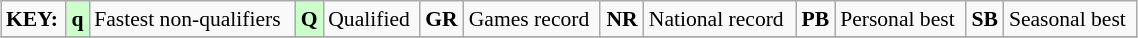<table class="wikitable" style="margin:0.5em auto; font-size:90%;position:relative;" width=60%>
<tr>
<td><strong>KEY:</strong></td>
<td bgcolor=ccffcc align=center><strong>q</strong></td>
<td>Fastest non-qualifiers</td>
<td bgcolor=ccffcc align=center><strong>Q</strong></td>
<td>Qualified</td>
<td align=center><strong>GR</strong></td>
<td>Games record</td>
<td align=center><strong>NR</strong></td>
<td>National record</td>
<td align=center><strong>PB</strong></td>
<td>Personal best</td>
<td align=center><strong>SB</strong></td>
<td>Seasonal best</td>
</tr>
<tr>
</tr>
</table>
